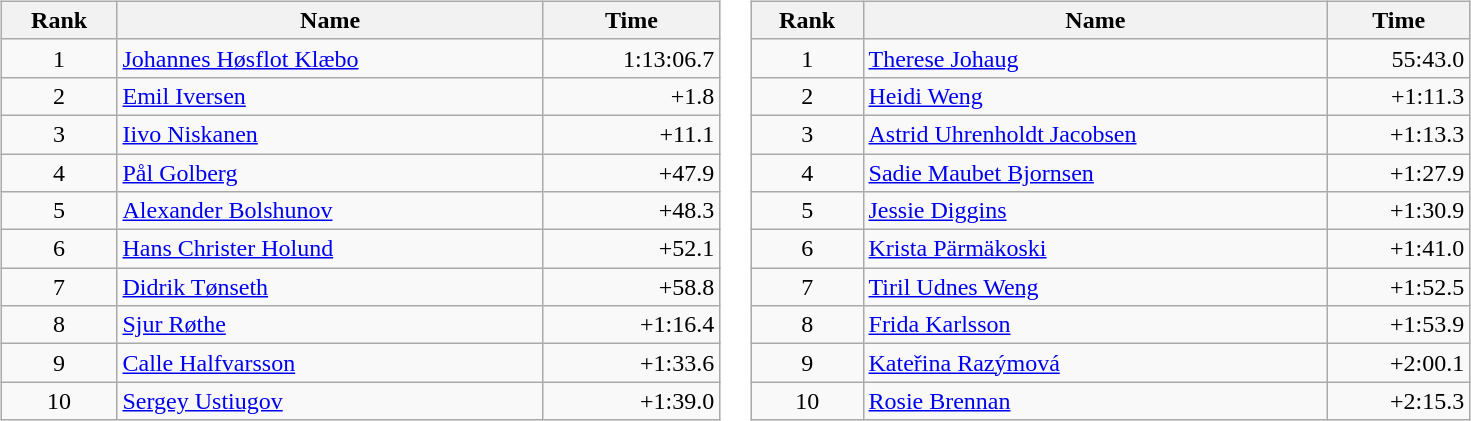<table border="0">
<tr>
<td valign="top"><br><table class="wikitable" style="width:30em;margin-bottom:0;">
<tr>
<th>Rank</th>
<th>Name</th>
<th>Time</th>
</tr>
<tr>
<td style="text-align:center;">1</td>
<td> <a href='#'>Johannes Høsflot Klæbo</a></td>
<td align="right">1:13:06.7</td>
</tr>
<tr>
<td style="text-align:center;">2</td>
<td> <a href='#'>Emil Iversen</a></td>
<td align="right">+1.8</td>
</tr>
<tr>
<td style="text-align:center;">3</td>
<td> <a href='#'>Iivo Niskanen</a></td>
<td align="right">+11.1</td>
</tr>
<tr>
<td style="text-align:center;">4</td>
<td> <a href='#'>Pål Golberg</a></td>
<td align="right">+47.9</td>
</tr>
<tr>
<td style="text-align:center;">5</td>
<td> <a href='#'>Alexander Bolshunov</a></td>
<td align="right">+48.3</td>
</tr>
<tr>
<td style="text-align:center;">6</td>
<td> <a href='#'>Hans Christer Holund</a></td>
<td align="right">+52.1</td>
</tr>
<tr>
<td style="text-align:center;">7</td>
<td> <a href='#'>Didrik Tønseth</a></td>
<td align="right">+58.8</td>
</tr>
<tr>
<td style="text-align:center;">8</td>
<td> <a href='#'>Sjur Røthe</a></td>
<td align="right">+1:16.4</td>
</tr>
<tr>
<td style="text-align:center;">9</td>
<td> <a href='#'>Calle Halfvarsson</a></td>
<td align="right">+1:33.6</td>
</tr>
<tr>
<td style="text-align:center;">10</td>
<td> <a href='#'>Sergey Ustiugov</a></td>
<td align="right">+1:39.0</td>
</tr>
</table>
</td>
<td valign="top"><br><table class="wikitable" style="width:30em;margin-bottom:0;">
<tr>
<th>Rank</th>
<th>Name</th>
<th>Time</th>
</tr>
<tr>
<td style="text-align:center;">1</td>
<td> <a href='#'>Therese Johaug</a></td>
<td align="right">55:43.0</td>
</tr>
<tr>
<td style="text-align:center;">2</td>
<td> <a href='#'>Heidi Weng</a></td>
<td align="right">+1:11.3</td>
</tr>
<tr>
<td style="text-align:center;">3</td>
<td> <a href='#'>Astrid Uhrenholdt Jacobsen</a></td>
<td align="right">+1:13.3</td>
</tr>
<tr>
<td style="text-align:center;">4</td>
<td> <a href='#'>Sadie Maubet Bjornsen</a></td>
<td align="right">+1:27.9</td>
</tr>
<tr>
<td style="text-align:center;">5</td>
<td> <a href='#'>Jessie Diggins</a></td>
<td align="right">+1:30.9</td>
</tr>
<tr>
<td style="text-align:center;">6</td>
<td> <a href='#'>Krista Pärmäkoski</a></td>
<td align="right">+1:41.0</td>
</tr>
<tr>
<td style="text-align:center;">7</td>
<td> <a href='#'>Tiril Udnes Weng</a></td>
<td align="right">+1:52.5</td>
</tr>
<tr>
<td style="text-align:center;">8</td>
<td> <a href='#'>Frida Karlsson</a></td>
<td align="right">+1:53.9</td>
</tr>
<tr>
<td style="text-align:center;">9</td>
<td> <a href='#'>Kateřina Razýmová</a></td>
<td align="right">+2:00.1</td>
</tr>
<tr>
<td style="text-align:center;">10</td>
<td> <a href='#'>Rosie Brennan</a></td>
<td align="right">+2:15.3</td>
</tr>
</table>
</td>
</tr>
</table>
